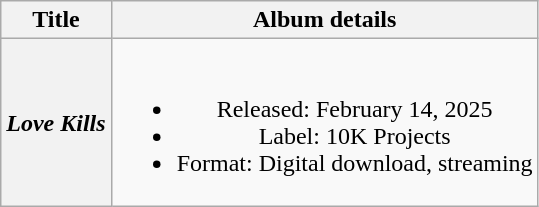<table class="wikitable plainrowheaders" style="text-align:center;">
<tr>
<th scope="col">Title</th>
<th scope="col">Album details</th>
</tr>
<tr>
<th scope="row"><em>Love Kills</em></th>
<td><br><ul><li>Released: February 14, 2025</li><li>Label: 10K Projects</li><li>Format: Digital download, streaming</li></ul></td>
</tr>
</table>
